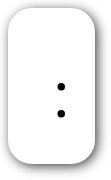<table style="border-radius:1em; box-shadow:0.1em 0.1em 0.5em rgba(0,0,0,0.75); background:white; border:1px solid white; padding:5px;">
<tr style="vertical-align:top;">
<td><br><ul><li></li><li></li></ul></td>
</tr>
</table>
